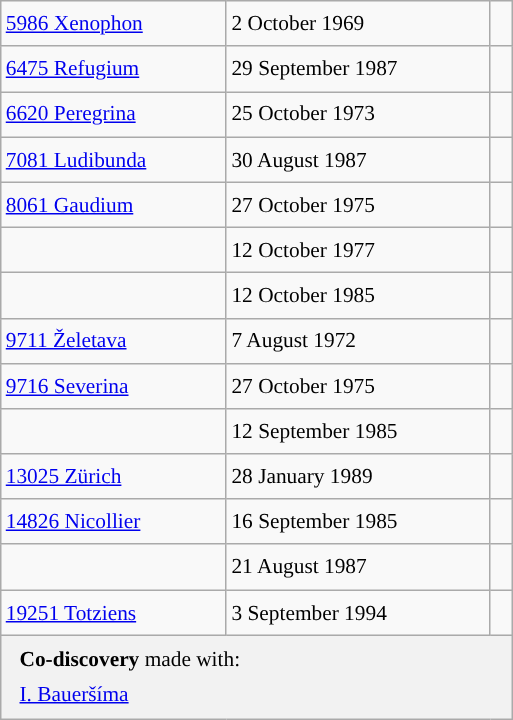<table class="wikitable" style="font-size: 89%; float: left; width: 24em; margin-right: 1em; line-height: 1.65em !important; height: 426px;">
<tr>
<td><a href='#'>5986 Xenophon</a></td>
<td>2 October 1969</td>
<td></td>
</tr>
<tr>
<td><a href='#'>6475 Refugium</a></td>
<td>29 September 1987</td>
<td></td>
</tr>
<tr>
<td><a href='#'>6620 Peregrina</a></td>
<td>25 October 1973</td>
<td></td>
</tr>
<tr>
<td><a href='#'>7081 Ludibunda</a></td>
<td>30 August 1987</td>
<td></td>
</tr>
<tr>
<td><a href='#'>8061 Gaudium</a></td>
<td>27 October 1975</td>
<td></td>
</tr>
<tr>
<td></td>
<td>12 October 1977</td>
<td></td>
</tr>
<tr>
<td></td>
<td>12 October 1985</td>
<td></td>
</tr>
<tr>
<td><a href='#'>9711 Želetava</a></td>
<td>7 August 1972</td>
<td> </td>
</tr>
<tr>
<td><a href='#'>9716 Severina</a></td>
<td>27 October 1975</td>
<td></td>
</tr>
<tr>
<td></td>
<td>12 September 1985</td>
<td></td>
</tr>
<tr>
<td><a href='#'>13025 Zürich</a></td>
<td>28 January 1989</td>
<td></td>
</tr>
<tr>
<td><a href='#'>14826 Nicollier</a></td>
<td>16 September 1985</td>
<td></td>
</tr>
<tr>
<td></td>
<td>21 August 1987</td>
<td></td>
</tr>
<tr>
<td><a href='#'>19251 Totziens</a></td>
<td>3 September 1994</td>
<td></td>
</tr>
<tr>
<th colspan=3 style="font-weight: normal; text-align: left; padding: 4px 12px;"><strong>Co-discovery</strong> made with:<br> <a href='#'>I. Baueršíma</a></th>
</tr>
</table>
